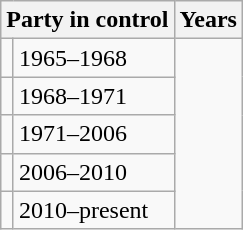<table class="wikitable">
<tr>
<th colspan=2>Party in control</th>
<th>Years</th>
</tr>
<tr>
<td></td>
<td>1965–1968</td>
</tr>
<tr>
<td></td>
<td>1968–1971</td>
</tr>
<tr>
<td></td>
<td>1971–2006</td>
</tr>
<tr>
<td></td>
<td>2006–2010</td>
</tr>
<tr>
<td></td>
<td>2010–present</td>
</tr>
</table>
